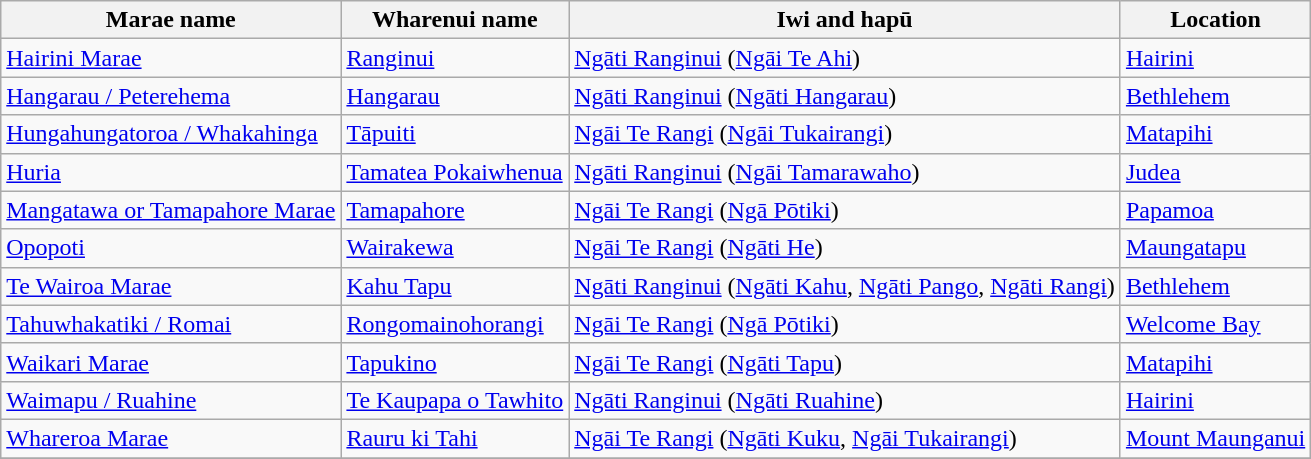<table class="wikitable sortable">
<tr>
<th>Marae name</th>
<th>Wharenui name</th>
<th>Iwi and hapū</th>
<th>Location</th>
</tr>
<tr>
<td><a href='#'>Hairini Marae</a></td>
<td><a href='#'>Ranginui</a></td>
<td><a href='#'>Ngāti Ranginui</a> (<a href='#'>Ngāi Te Ahi</a>)</td>
<td><a href='#'>Hairini</a></td>
</tr>
<tr>
<td><a href='#'>Hangarau / Peterehema</a></td>
<td><a href='#'>Hangarau</a></td>
<td><a href='#'>Ngāti Ranginui</a> (<a href='#'>Ngāti Hangarau</a>)</td>
<td><a href='#'>Bethlehem</a></td>
</tr>
<tr>
<td><a href='#'>Hungahungatoroa / Whakahinga</a></td>
<td><a href='#'>Tāpuiti</a></td>
<td><a href='#'>Ngāi Te Rangi</a> (<a href='#'>Ngāi Tukairangi</a>)</td>
<td><a href='#'>Matapihi</a></td>
</tr>
<tr>
<td><a href='#'>Huria</a></td>
<td><a href='#'>Tamatea Pokaiwhenua</a></td>
<td><a href='#'>Ngāti Ranginui</a> (<a href='#'>Ngāi Tamarawaho</a>)</td>
<td><a href='#'>Judea</a></td>
</tr>
<tr>
<td><a href='#'>Mangatawa or Tamapahore Marae</a></td>
<td><a href='#'>Tamapahore</a></td>
<td><a href='#'>Ngāi Te Rangi</a> (<a href='#'>Ngā Pōtiki</a>)</td>
<td><a href='#'>Papamoa</a></td>
</tr>
<tr>
<td><a href='#'>Opopoti</a></td>
<td><a href='#'>Wairakewa</a></td>
<td><a href='#'>Ngāi Te Rangi</a> (<a href='#'>Ngāti He</a>)</td>
<td><a href='#'>Maungatapu</a></td>
</tr>
<tr>
<td><a href='#'>Te Wairoa Marae</a></td>
<td><a href='#'>Kahu Tapu</a></td>
<td><a href='#'>Ngāti Ranginui</a> (<a href='#'>Ngāti Kahu</a>, <a href='#'>Ngāti Pango</a>, <a href='#'>Ngāti Rangi</a>)</td>
<td><a href='#'>Bethlehem</a></td>
</tr>
<tr>
<td><a href='#'>Tahuwhakatiki / Romai</a></td>
<td><a href='#'>Rongomainohorangi</a></td>
<td><a href='#'>Ngāi Te Rangi</a> (<a href='#'>Ngā Pōtiki</a>)</td>
<td><a href='#'>Welcome Bay</a></td>
</tr>
<tr>
<td><a href='#'>Waikari Marae</a></td>
<td><a href='#'>Tapukino</a></td>
<td><a href='#'>Ngāi Te Rangi</a> (<a href='#'>Ngāti Tapu</a>)</td>
<td><a href='#'>Matapihi</a></td>
</tr>
<tr>
<td><a href='#'>Waimapu / Ruahine</a></td>
<td><a href='#'>Te Kaupapa o Tawhito</a></td>
<td><a href='#'>Ngāti Ranginui</a> (<a href='#'>Ngāti Ruahine</a>)</td>
<td><a href='#'>Hairini</a></td>
</tr>
<tr>
<td><a href='#'>Whareroa Marae</a></td>
<td><a href='#'>Rauru ki Tahi</a></td>
<td><a href='#'>Ngāi Te Rangi</a> (<a href='#'>Ngāti Kuku</a>, <a href='#'>Ngāi Tukairangi</a>)</td>
<td><a href='#'>Mount Maunganui</a></td>
</tr>
<tr>
</tr>
</table>
